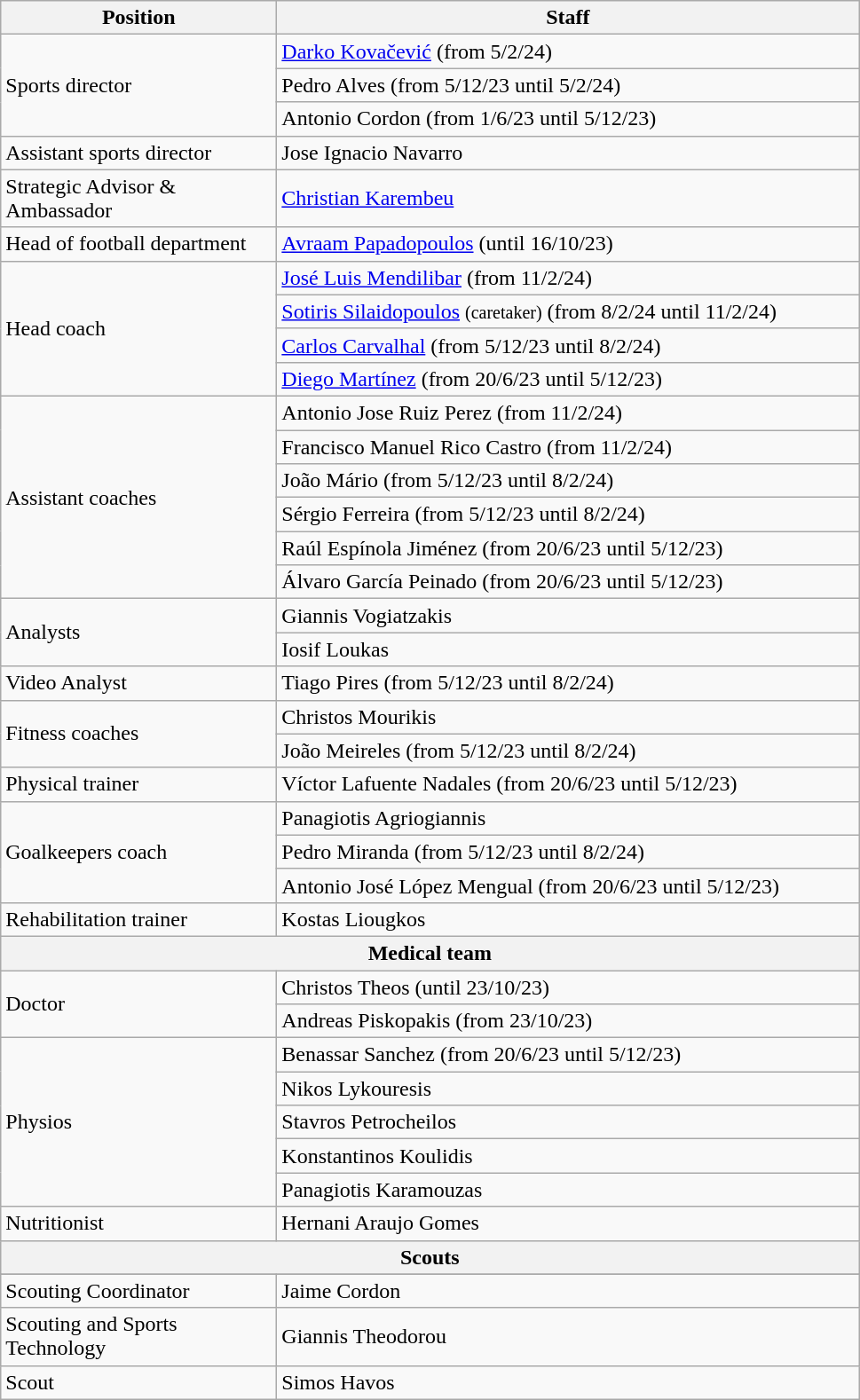<table class="wikitable" style="text-align: left">
<tr>
<th width=200>Position</th>
<th width=430>Staff </th>
</tr>
<tr>
<td rowspan=3>Sports director</td>
<td> <a href='#'>Darko Kovačević</a> (from 5/2/24)</td>
</tr>
<tr>
<td> Pedro Alves (from 5/12/23 until 5/2/24)</td>
</tr>
<tr>
<td> Antonio Cordon (from 1/6/23 until 5/12/23)</td>
</tr>
<tr>
<td>Assistant sports director</td>
<td> Jose Ignacio Navarro</td>
</tr>
<tr>
<td>Strategic Advisor & Ambassador</td>
<td> <a href='#'>Christian Karembeu</a></td>
</tr>
<tr>
<td>Head of football department</td>
<td> <a href='#'>Avraam Papadopoulos</a> (until 16/10/23)</td>
</tr>
<tr>
<td rowspan=4>Head coach</td>
<td> <a href='#'>José Luis Mendilibar</a> (from 11/2/24)</td>
</tr>
<tr>
<td> <a href='#'>Sotiris Silaidopoulos</a> <small>(caretaker)</small> (from 8/2/24 until 11/2/24)</td>
</tr>
<tr>
<td> <a href='#'>Carlos Carvalhal</a> (from 5/12/23 until 8/2/24)</td>
</tr>
<tr>
<td> <a href='#'>Diego Martínez</a> (from 20/6/23 until 5/12/23)</td>
</tr>
<tr>
<td rowspan=6>Assistant coaches</td>
<td> Antonio Jose Ruiz Perez (from 11/2/24)</td>
</tr>
<tr>
<td> Francisco Manuel Rico Castro (from 11/2/24)</td>
</tr>
<tr>
<td> João Mário (from 5/12/23 until 8/2/24)</td>
</tr>
<tr>
<td> Sérgio Ferreira (from 5/12/23 until 8/2/24)</td>
</tr>
<tr>
<td> Raúl Espínola Jiménez (from 20/6/23 until 5/12/23)</td>
</tr>
<tr>
<td> Álvaro García Peinado (from 20/6/23 until 5/12/23)</td>
</tr>
<tr>
<td rowspan=2>Analysts</td>
<td> Giannis Vogiatzakis</td>
</tr>
<tr>
<td> Iosif Loukas</td>
</tr>
<tr>
<td>Video Analyst</td>
<td> Tiago Pires (from 5/12/23 until 8/2/24)</td>
</tr>
<tr>
<td rowspan=2>Fitness coaches</td>
<td> Christos Mourikis</td>
</tr>
<tr>
<td> João Meireles (from 5/12/23 until 8/2/24)</td>
</tr>
<tr>
<td>Physical trainer</td>
<td> Víctor Lafuente Nadales (from 20/6/23 until 5/12/23)</td>
</tr>
<tr>
<td rowspan=3>Goalkeepers coach</td>
<td> Panagiotis Agriogiannis</td>
</tr>
<tr>
<td> Pedro Miranda (from 5/12/23 until 8/2/24)</td>
</tr>
<tr>
<td> Antonio José López Mengual (from 20/6/23 until 5/12/23)</td>
</tr>
<tr>
<td>Rehabilitation trainer</td>
<td> Kostas Liougkos</td>
</tr>
<tr>
<th colspan="2">Medical team </th>
</tr>
<tr>
<td align=left rowspan=2>Doctor</td>
<td align=left> Christos Theos (until 23/10/23)</td>
</tr>
<tr>
<td align=left> Andreas Piskopakis (from 23/10/23)</td>
</tr>
<tr>
<td align=left rowspan=5>Physios</td>
<td> Benassar Sanchez (from 20/6/23 until 5/12/23)</td>
</tr>
<tr>
<td align=left> Nikos Lykouresis</td>
</tr>
<tr>
<td align=left> Stavros Petrocheilos</td>
</tr>
<tr>
<td align=left> Konstantinos Koulidis</td>
</tr>
<tr>
<td align=left> Panagiotis Karamouzas</td>
</tr>
<tr>
<td align=left>Nutritionist</td>
<td align=left> Hernani Araujo Gomes</td>
</tr>
<tr>
<th colspan="2">Scouts </th>
</tr>
<tr>
</tr>
<tr>
<td align=left>Scouting Coordinator</td>
<td align=left> Jaime Cordon</td>
</tr>
<tr>
<td align=left>Scouting and Sports Technology</td>
<td align=left> Giannis Theodorou</td>
</tr>
<tr>
<td align=left>Scout</td>
<td align=left> Simos Havos</td>
</tr>
</table>
